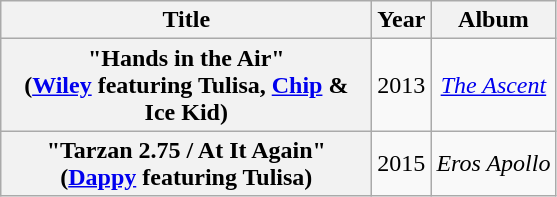<table class="wikitable plainrowheaders" style="text-align:center;">
<tr>
<th scope="col" style="width:15em;">Title</th>
<th scope="col" style="width:1em;">Year</th>
<th scope="col">Album</th>
</tr>
<tr>
<th scope="row">"Hands in the Air"<br><span>(<a href='#'>Wiley</a> featuring Tulisa, <a href='#'>Chip</a> & Ice Kid)</span></th>
<td>2013</td>
<td><em><a href='#'>The Ascent</a></em></td>
</tr>
<tr>
<th scope="row">"Tarzan 2.75 / At It Again"<br><span>(<a href='#'>Dappy</a> featuring Tulisa)</span></th>
<td>2015</td>
<td><em>Eros Apollo</em></td>
</tr>
</table>
